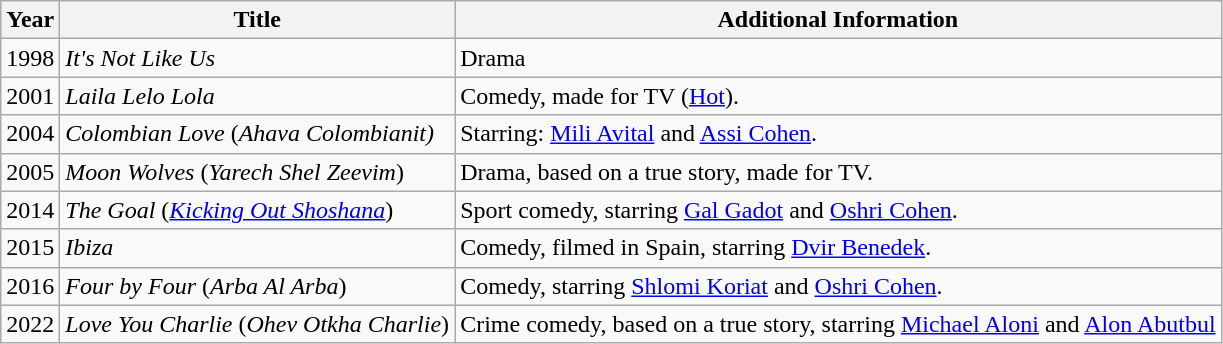<table class="wikitable">
<tr>
<th>Year</th>
<th>Title</th>
<th>Additional Information</th>
</tr>
<tr>
<td>1998</td>
<td><em>It's Not Like Us</em></td>
<td>Drama</td>
</tr>
<tr>
<td>2001</td>
<td><em>Laila Lelo Lola</em></td>
<td>Comedy, made for TV (<a href='#'>Hot</a>).</td>
</tr>
<tr>
<td>2004</td>
<td><em>Colombian Love</em> (<em>Ahava Colombianit)</em></td>
<td>Starring: <a href='#'>Mili Avital</a> and <a href='#'>Assi Cohen</a>.</td>
</tr>
<tr>
<td>2005</td>
<td><em>Moon Wolves</em> (<em>Yarech Shel Zeevim</em>)</td>
<td>Drama, based on a true story, made for TV.</td>
</tr>
<tr>
<td>2014</td>
<td><em>The Goal</em> (<em><a href='#'>Kicking Out Shoshana</a></em>)</td>
<td>Sport comedy, starring <a href='#'>Gal Gadot</a> and <a href='#'>Oshri Cohen</a>.</td>
</tr>
<tr>
<td>2015</td>
<td><em>Ibiza</em></td>
<td>Comedy, filmed in Spain, starring <a href='#'>Dvir Benedek</a>.</td>
</tr>
<tr>
<td>2016</td>
<td><em>Four by Four</em> (<em>Arba Al Arba</em>)</td>
<td>Comedy, starring <a href='#'>Shlomi Koriat</a> and <a href='#'>Oshri Cohen</a>.</td>
</tr>
<tr>
<td>2022</td>
<td><em>Love You Charlie</em> (<em>Ohev Otkha Charlie</em>)</td>
<td>Crime comedy, based on a true story, starring <a href='#'>Michael Aloni</a> and <a href='#'>Alon Abutbul</a></td>
</tr>
</table>
